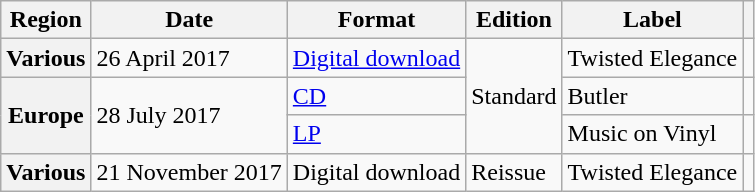<table class="wikitable plainrowheaders">
<tr>
<th scope="col">Region</th>
<th scope="col">Date</th>
<th scope="col">Format</th>
<th scope="col">Edition</th>
<th scope="col">Label</th>
<th scope="col"></th>
</tr>
<tr>
<th scope="row">Various</th>
<td>26 April 2017</td>
<td><a href='#'>Digital download</a></td>
<td rowspan="3">Standard</td>
<td>Twisted Elegance</td>
<td align="center"></td>
</tr>
<tr>
<th scope="row" rowspan="2">Europe</th>
<td rowspan="2">28 July 2017</td>
<td><a href='#'>CD</a></td>
<td>Butler</td>
<td align="center"></td>
</tr>
<tr>
<td><a href='#'>LP</a></td>
<td>Music on Vinyl</td>
<td align="center"></td>
</tr>
<tr>
<th scope="row">Various</th>
<td>21 November 2017</td>
<td>Digital download</td>
<td>Reissue</td>
<td>Twisted Elegance</td>
<td align="center"></td>
</tr>
</table>
